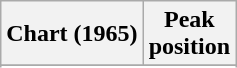<table class="wikitable sortable plainrowheaders" style="text-align:center">
<tr>
<th scope="col">Chart (1965)</th>
<th scope="col">Peak<br> position</th>
</tr>
<tr>
</tr>
<tr>
</tr>
</table>
